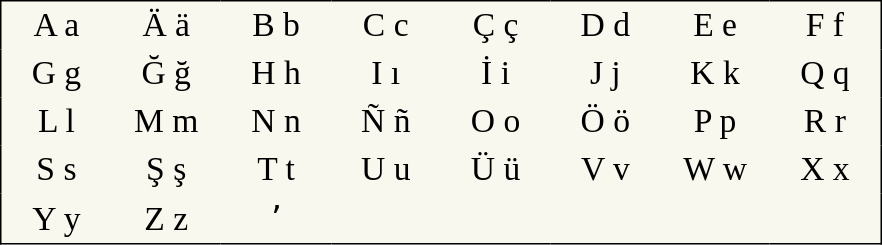<table style="font-size:1.4em; border-color:black; border-width:1px; border-style:solid; border-collapse:collapse; background-color:#F8F8EF">
<tr>
<td style="width:3em; text-align:center; padding: 3px;">A a</td>
<td style="width:3em; text-align:center; padding: 3px;">Ä ä</td>
<td style="width:3em; text-align:center; padding: 3px;">B b</td>
<td style="width:3em; text-align:center; padding: 3px;">C c</td>
<td style="width:3em; text-align:center; padding: 3px;">Ç ç</td>
<td style="width:3em; text-align:center; padding: 3px;">D d</td>
<td style="width:3em; text-align:center; padding: 3px;">E e</td>
<td style="width:3em; text-align:center; padding: 3px;">F f</td>
</tr>
<tr>
<td style="width:3em; text-align:center; padding: 3px;">G g</td>
<td style="width:3em; text-align:center; padding: 3px;">Ğ ğ</td>
<td style="width:3em; text-align:center; padding: 3px;">H h</td>
<td style="width:3em; text-align:center; padding: 3px;">I ı</td>
<td style="width:3em; text-align:center; padding: 3px;">İ i</td>
<td style="width:3em; text-align:center; padding: 3px;">J j</td>
<td style="width:3em; text-align:center; padding: 3px;">K k</td>
<td style="width:3em; text-align:center; padding: 3px;">Q q</td>
</tr>
<tr>
<td style="width:3em; text-align:center; padding: 3px;">L l</td>
<td style="width:3em; text-align:center; padding: 3px;">M m</td>
<td style="width:3em; text-align:center; padding: 3px;">N n</td>
<td style="width:3em; text-align:center; padding: 3px;">Ñ ñ</td>
<td style="width:3em; text-align:center; padding: 3px;">O o</td>
<td style="width:3em; text-align:center; padding: 3px;">Ö ö</td>
<td style="width:3em; text-align:center; padding: 3px;">P p</td>
<td style="width:3em; text-align:center; padding: 3px;">R r</td>
</tr>
<tr>
<td style="width:3em; text-align:center; padding: 3px;">S s</td>
<td style="width:3em; text-align:center; padding: 3px;">Ş ş</td>
<td style="width:3em; text-align:center; padding: 3px;">T t</td>
<td style="width:3em; text-align:center; padding: 3px;">U u</td>
<td style="width:3em; text-align:center; padding: 3px;">Ü ü</td>
<td style="width:3em; text-align:center; padding: 3px;">V v</td>
<td style="width:3em; text-align:center; padding: 3px;">W w</td>
<td style="width:3em; text-align:center; padding: 3px;">X x</td>
</tr>
<tr>
<td style="width:3em; text-align:center; padding: 3px;">Y y</td>
<td style="width:3em; text-align:center; padding: 3px;">Z z</td>
<td style="width:3em; text-align:center; padding: 3px;">ʼ</td>
<td></td>
<td></td>
<td></td>
<td></td>
<td></td>
</tr>
</table>
